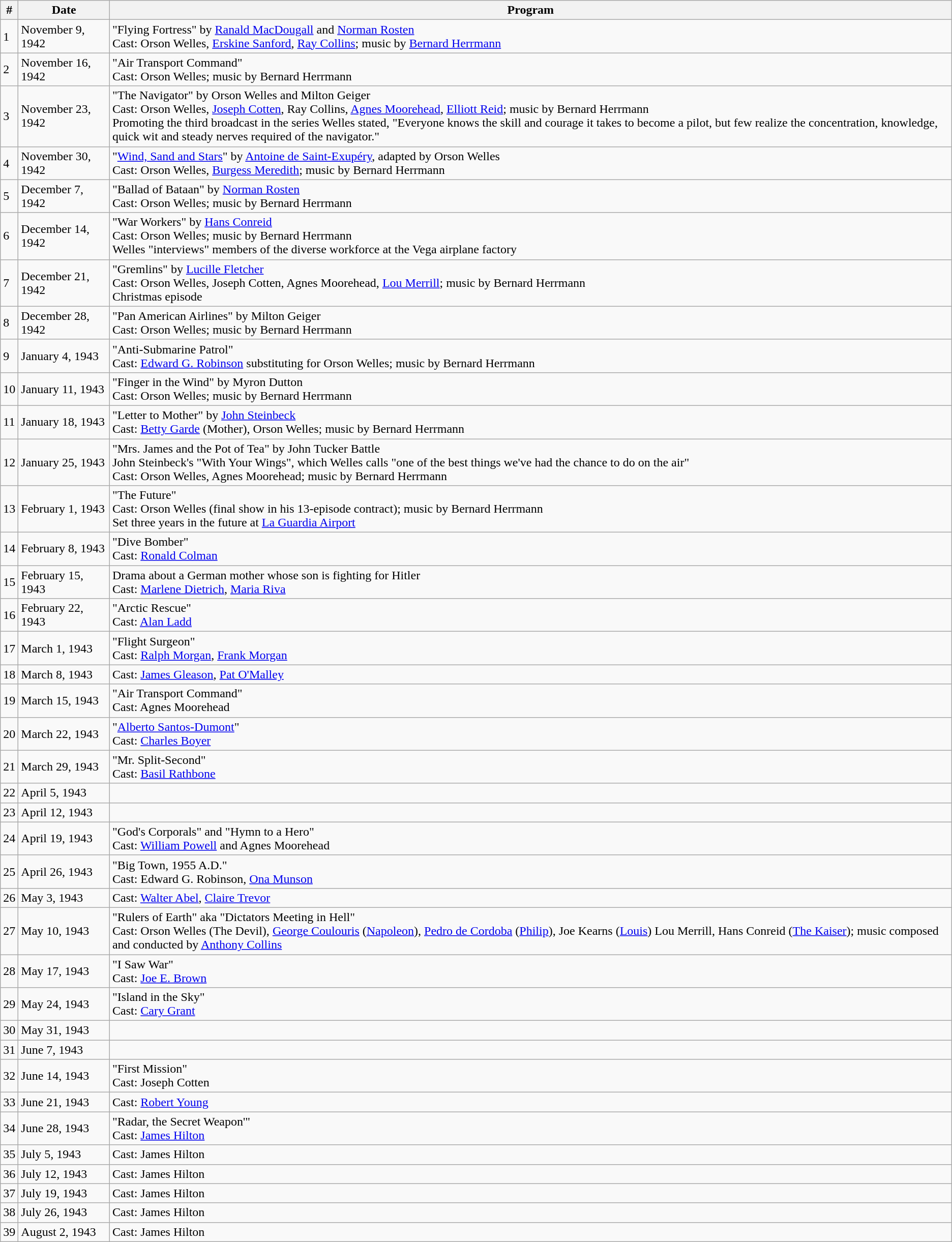<table class="wikitable">
<tr>
<th align="center">#</th>
<th align="center">Date</th>
<th align="center">Program</th>
</tr>
<tr>
<td>1</td>
<td>November 9, 1942</td>
<td>"Flying Fortress" by <a href='#'>Ranald MacDougall</a> and <a href='#'>Norman Rosten</a><br>Cast: Orson Welles, <a href='#'>Erskine Sanford</a>, <a href='#'>Ray Collins</a>; music by <a href='#'>Bernard Herrmann</a></td>
</tr>
<tr>
<td>2</td>
<td>November 16, 1942</td>
<td>"Air Transport Command"<br>Cast: Orson Welles; music by Bernard Herrmann</td>
</tr>
<tr>
<td>3</td>
<td>November 23, 1942</td>
<td>"The Navigator" by Orson Welles and Milton Geiger<br>Cast: Orson Welles, <a href='#'>Joseph Cotten</a>, Ray Collins, <a href='#'>Agnes Moorehead</a>, <a href='#'>Elliott Reid</a>; music by Bernard Herrmann<br>Promoting the third broadcast in the series Welles stated, "Everyone knows the skill and courage it takes to become a pilot, but few realize the concentration, knowledge, quick wit and steady nerves required of the navigator."</td>
</tr>
<tr>
<td>4</td>
<td>November 30, 1942</td>
<td>"<a href='#'>Wind, Sand and Stars</a>" by <a href='#'>Antoine de Saint-Exupéry</a>, adapted by Orson Welles<br>Cast: Orson Welles, <a href='#'>Burgess Meredith</a>; music by Bernard Herrmann</td>
</tr>
<tr>
<td>5</td>
<td>December 7, 1942</td>
<td>"Ballad of Bataan" by <a href='#'>Norman Rosten</a><br>Cast: Orson Welles; music by Bernard Herrmann</td>
</tr>
<tr>
<td>6</td>
<td>December 14, 1942</td>
<td>"War Workers" by <a href='#'>Hans Conreid</a><br>Cast: Orson Welles; music by Bernard Herrmann<br>Welles "interviews" members of the diverse workforce at the Vega airplane factory</td>
</tr>
<tr>
<td>7</td>
<td>December 21, 1942</td>
<td>"Gremlins" by <a href='#'>Lucille Fletcher</a><br>Cast: Orson Welles, Joseph Cotten, Agnes Moorehead, <a href='#'>Lou Merrill</a>; music by Bernard Herrmann<br>Christmas episode</td>
</tr>
<tr>
<td>8</td>
<td>December 28, 1942</td>
<td>"Pan American Airlines" by Milton Geiger<br>Cast: Orson Welles; music by Bernard Herrmann</td>
</tr>
<tr>
<td>9</td>
<td>January 4, 1943</td>
<td>"Anti-Submarine Patrol"<br>Cast: <a href='#'>Edward G. Robinson</a> substituting for Orson Welles; music by Bernard Herrmann</td>
</tr>
<tr>
<td>10</td>
<td>January 11, 1943</td>
<td>"Finger in the Wind" by Myron Dutton<br>Cast: Orson Welles; music by Bernard Herrmann</td>
</tr>
<tr>
<td>11</td>
<td>January 18, 1943</td>
<td>"Letter to Mother" by <a href='#'>John Steinbeck</a><br>Cast: <a href='#'>Betty Garde</a> (Mother), Orson Welles; music by Bernard Herrmann</td>
</tr>
<tr>
<td>12</td>
<td>January 25, 1943</td>
<td>"Mrs. James and the Pot of Tea" by John Tucker Battle<br>John Steinbeck's "With Your Wings", which Welles calls "one of the best things we've had the chance to do on the air"<br>Cast: Orson Welles, Agnes Moorehead; music by Bernard Herrmann</td>
</tr>
<tr>
<td>13</td>
<td>February 1, 1943</td>
<td>"The Future"<br>Cast: Orson Welles (final show in his 13-episode contract); music by Bernard Herrmann<br>Set three years in the future at <a href='#'>La Guardia Airport</a></td>
</tr>
<tr>
<td>14</td>
<td>February 8, 1943</td>
<td>"Dive Bomber"<br>Cast: <a href='#'>Ronald Colman</a></td>
</tr>
<tr>
<td>15</td>
<td>February 15, 1943</td>
<td>Drama about a German mother whose son is fighting for Hitler<br>Cast: <a href='#'>Marlene Dietrich</a>, <a href='#'>Maria Riva</a></td>
</tr>
<tr>
<td>16</td>
<td>February 22, 1943</td>
<td>"Arctic Rescue"<br>Cast: <a href='#'>Alan Ladd</a></td>
</tr>
<tr>
<td>17</td>
<td>March 1, 1943</td>
<td>"Flight Surgeon"<br>Cast: <a href='#'>Ralph Morgan</a>, <a href='#'>Frank Morgan</a></td>
</tr>
<tr>
<td>18</td>
<td>March 8, 1943</td>
<td>Cast: <a href='#'>James Gleason</a>, <a href='#'>Pat O'Malley</a></td>
</tr>
<tr>
<td>19</td>
<td>March 15, 1943</td>
<td>"Air Transport Command"<br>Cast: Agnes Moorehead</td>
</tr>
<tr>
<td>20</td>
<td>March 22, 1943</td>
<td>"<a href='#'>Alberto Santos-Dumont</a>"<br>Cast: <a href='#'>Charles Boyer</a></td>
</tr>
<tr>
<td>21</td>
<td>March 29, 1943</td>
<td>"Mr. Split-Second"<br>Cast: <a href='#'>Basil Rathbone</a></td>
</tr>
<tr>
<td>22</td>
<td>April 5, 1943</td>
<td></td>
</tr>
<tr>
<td>23</td>
<td>April 12, 1943</td>
<td></td>
</tr>
<tr>
<td>24</td>
<td>April 19, 1943</td>
<td>"God's Corporals" and "Hymn to a Hero"<br>Cast: <a href='#'>William Powell</a> and Agnes Moorehead</td>
</tr>
<tr>
<td>25</td>
<td>April 26, 1943</td>
<td>"Big Town, 1955 A.D."<br>Cast: Edward G. Robinson, <a href='#'>Ona Munson</a></td>
</tr>
<tr>
<td>26</td>
<td>May 3, 1943</td>
<td>Cast: <a href='#'>Walter Abel</a>, <a href='#'>Claire Trevor</a></td>
</tr>
<tr>
<td>27</td>
<td>May 10, 1943</td>
<td>"Rulers of Earth" aka "Dictators Meeting in Hell"<br>Cast: Orson Welles (The Devil), <a href='#'>George Coulouris</a> (<a href='#'>Napoleon</a>), <a href='#'>Pedro de Cordoba</a> (<a href='#'>Philip</a>), Joe Kearns (<a href='#'>Louis</a>) Lou Merrill, Hans Conreid (<a href='#'>The Kaiser</a>); music composed and conducted by <a href='#'>Anthony Collins</a></td>
</tr>
<tr>
<td>28</td>
<td>May 17, 1943</td>
<td>"I Saw War"<br>Cast: <a href='#'>Joe E. Brown</a></td>
</tr>
<tr>
<td>29</td>
<td>May 24, 1943</td>
<td>"Island in the Sky"<br>Cast: <a href='#'>Cary Grant</a></td>
</tr>
<tr>
<td>30</td>
<td>May 31, 1943</td>
<td></td>
</tr>
<tr>
<td>31</td>
<td>June 7, 1943</td>
<td></td>
</tr>
<tr>
<td>32</td>
<td>June 14, 1943</td>
<td>"First Mission"<br>Cast: Joseph Cotten</td>
</tr>
<tr>
<td>33</td>
<td>June 21, 1943</td>
<td>Cast: <a href='#'>Robert Young</a></td>
</tr>
<tr>
<td>34</td>
<td>June 28, 1943</td>
<td>"Radar, the Secret Weapon'"<br>Cast: <a href='#'>James Hilton</a></td>
</tr>
<tr>
<td>35</td>
<td>July 5, 1943</td>
<td>Cast: James Hilton</td>
</tr>
<tr>
<td>36</td>
<td>July 12, 1943</td>
<td>Cast: James Hilton</td>
</tr>
<tr>
<td>37</td>
<td>July 19, 1943</td>
<td>Cast: James Hilton</td>
</tr>
<tr>
<td>38</td>
<td>July 26, 1943</td>
<td>Cast: James Hilton</td>
</tr>
<tr>
<td>39</td>
<td>August 2, 1943</td>
<td>Cast: James Hilton</td>
</tr>
</table>
